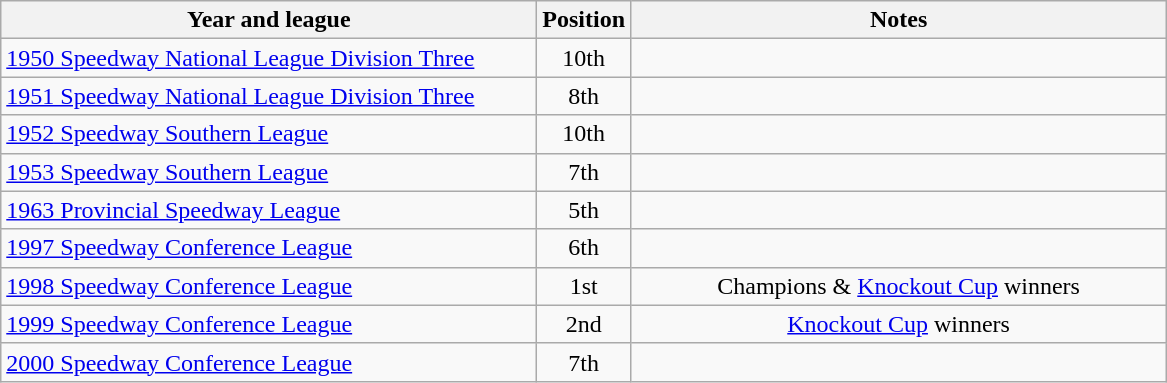<table class="wikitable">
<tr>
<th width=350>Year and league</th>
<th width=50>Position</th>
<th width=350>Notes</th>
</tr>
<tr align=center>
<td align="left"><a href='#'>1950 Speedway National League Division Three</a></td>
<td>10th</td>
<td></td>
</tr>
<tr align=center>
<td align="left"><a href='#'>1951 Speedway National League Division Three</a></td>
<td>8th</td>
<td></td>
</tr>
<tr align=center>
<td align="left"><a href='#'>1952 Speedway Southern League</a></td>
<td>10th</td>
<td></td>
</tr>
<tr align=center>
<td align="left"><a href='#'>1953 Speedway Southern League</a></td>
<td>7th</td>
<td></td>
</tr>
<tr align=center>
<td align="left"><a href='#'>1963 Provincial Speedway League</a></td>
<td>5th</td>
<td></td>
</tr>
<tr align=center>
<td align="left"><a href='#'>1997 Speedway Conference League</a></td>
<td>6th</td>
<td></td>
</tr>
<tr align=center>
<td align="left"><a href='#'>1998 Speedway Conference League</a></td>
<td>1st</td>
<td>Champions & <a href='#'>Knockout Cup</a> winners</td>
</tr>
<tr align=center>
<td align="left"><a href='#'>1999 Speedway Conference League</a></td>
<td>2nd</td>
<td><a href='#'>Knockout Cup</a> winners</td>
</tr>
<tr align=center>
<td align="left"><a href='#'>2000 Speedway Conference League</a></td>
<td>7th</td>
<td></td>
</tr>
</table>
